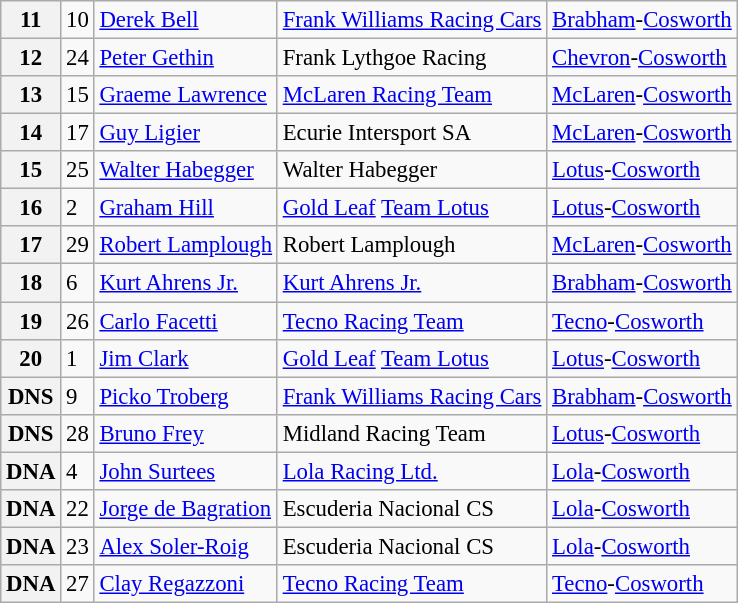<table class="wikitable" style="font-size: 95%;">
<tr>
<th>11</th>
<td>10</td>
<td> <a href='#'>Derek Bell</a></td>
<td><a href='#'>Frank Williams Racing Cars</a></td>
<td><a href='#'>Brabham</a>-<a href='#'>Cosworth</a></td>
</tr>
<tr>
<th>12</th>
<td>24</td>
<td> <a href='#'>Peter Gethin</a></td>
<td>Frank Lythgoe Racing</td>
<td><a href='#'>Chevron</a>-<a href='#'>Cosworth</a></td>
</tr>
<tr>
<th>13</th>
<td>15</td>
<td> <a href='#'>Graeme Lawrence</a></td>
<td><a href='#'>McLaren Racing Team</a></td>
<td><a href='#'>McLaren</a>-<a href='#'>Cosworth</a></td>
</tr>
<tr>
<th>14</th>
<td>17</td>
<td> <a href='#'>Guy Ligier</a></td>
<td>Ecurie Intersport SA</td>
<td><a href='#'>McLaren</a>-<a href='#'>Cosworth</a></td>
</tr>
<tr>
<th>15</th>
<td>25</td>
<td> <a href='#'>Walter Habegger</a></td>
<td>Walter Habegger</td>
<td><a href='#'>Lotus</a>-<a href='#'>Cosworth</a></td>
</tr>
<tr>
<th>16</th>
<td>2</td>
<td> <a href='#'>Graham Hill</a></td>
<td><a href='#'>Gold Leaf</a> <a href='#'>Team Lotus</a></td>
<td><a href='#'>Lotus</a>-<a href='#'>Cosworth</a></td>
</tr>
<tr>
<th>17</th>
<td>29</td>
<td> <a href='#'>Robert Lamplough</a></td>
<td>Robert Lamplough</td>
<td><a href='#'>McLaren</a>-<a href='#'>Cosworth</a></td>
</tr>
<tr>
<th>18</th>
<td>6</td>
<td> <a href='#'>Kurt Ahrens Jr.</a></td>
<td><a href='#'>Kurt Ahrens Jr.</a></td>
<td><a href='#'>Brabham</a>-<a href='#'>Cosworth</a></td>
</tr>
<tr>
<th>19</th>
<td>26</td>
<td> <a href='#'>Carlo Facetti</a></td>
<td><a href='#'>Tecno Racing Team</a></td>
<td><a href='#'>Tecno</a>-<a href='#'>Cosworth</a></td>
</tr>
<tr>
<th>20</th>
<td>1</td>
<td> <a href='#'>Jim Clark</a></td>
<td><a href='#'>Gold Leaf</a> <a href='#'>Team Lotus</a></td>
<td><a href='#'>Lotus</a>-<a href='#'>Cosworth</a></td>
</tr>
<tr>
<th>DNS</th>
<td>9</td>
<td> <a href='#'>Picko Troberg</a></td>
<td><a href='#'>Frank Williams Racing Cars</a></td>
<td><a href='#'>Brabham</a>-<a href='#'>Cosworth</a></td>
</tr>
<tr>
<th>DNS</th>
<td>28</td>
<td> <a href='#'>Bruno Frey</a></td>
<td>Midland Racing Team</td>
<td><a href='#'>Lotus</a>-<a href='#'>Cosworth</a></td>
</tr>
<tr>
<th>DNA</th>
<td>4</td>
<td> <a href='#'>John Surtees</a></td>
<td><a href='#'>Lola Racing Ltd.</a></td>
<td><a href='#'>Lola</a>-<a href='#'>Cosworth</a></td>
</tr>
<tr>
<th>DNA</th>
<td>22</td>
<td> <a href='#'>Jorge de Bagration</a></td>
<td>Escuderia Nacional CS</td>
<td><a href='#'>Lola</a>-<a href='#'>Cosworth</a></td>
</tr>
<tr>
<th>DNA</th>
<td>23</td>
<td> <a href='#'>Alex Soler-Roig</a></td>
<td>Escuderia Nacional CS</td>
<td><a href='#'>Lola</a>-<a href='#'>Cosworth</a></td>
</tr>
<tr>
<th>DNA</th>
<td>27</td>
<td> <a href='#'>Clay Regazzoni</a></td>
<td><a href='#'>Tecno Racing Team</a></td>
<td><a href='#'>Tecno</a>-<a href='#'>Cosworth</a></td>
</tr>
</table>
